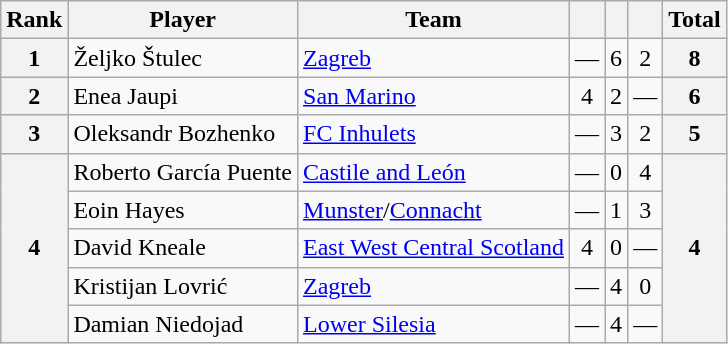<table class="wikitable" style="text-align:center">
<tr>
<th>Rank</th>
<th>Player</th>
<th>Team</th>
<th></th>
<th></th>
<th></th>
<th>Total</th>
</tr>
<tr>
<th>1</th>
<td align=left>Željko Štulec</td>
<td align=left> <a href='#'>Zagreb</a></td>
<td>—</td>
<td>6</td>
<td>2</td>
<th>8</th>
</tr>
<tr>
<th>2</th>
<td align=left>Enea Jaupi</td>
<td align=left> <a href='#'>San Marino</a></td>
<td>4</td>
<td>2</td>
<td>—</td>
<th>6</th>
</tr>
<tr>
<th>3</th>
<td align=left>Oleksandr Bozhenko</td>
<td align=left> <a href='#'>FC Inhulets</a></td>
<td>—</td>
<td>3</td>
<td>2</td>
<th>5</th>
</tr>
<tr>
<th rowspan=5>4</th>
<td align=left>Roberto García Puente</td>
<td align=left> <a href='#'>Castile and León</a></td>
<td>—</td>
<td>0</td>
<td>4</td>
<th rowspan=5>4</th>
</tr>
<tr>
<td align=left>Eoin Hayes</td>
<td align=left> <a href='#'>Munster</a>/<a href='#'>Connacht</a></td>
<td>—</td>
<td>1</td>
<td>3</td>
</tr>
<tr>
<td align=left>David Kneale</td>
<td align=left> <a href='#'>East West Central Scotland</a></td>
<td>4</td>
<td>0</td>
<td>—</td>
</tr>
<tr>
<td align=left>Kristijan Lovrić</td>
<td align=left> <a href='#'>Zagreb</a></td>
<td>—</td>
<td>4</td>
<td>0</td>
</tr>
<tr>
<td align=left>Damian Niedojad</td>
<td align=left> <a href='#'>Lower Silesia</a></td>
<td>—</td>
<td>4</td>
<td>—</td>
</tr>
</table>
